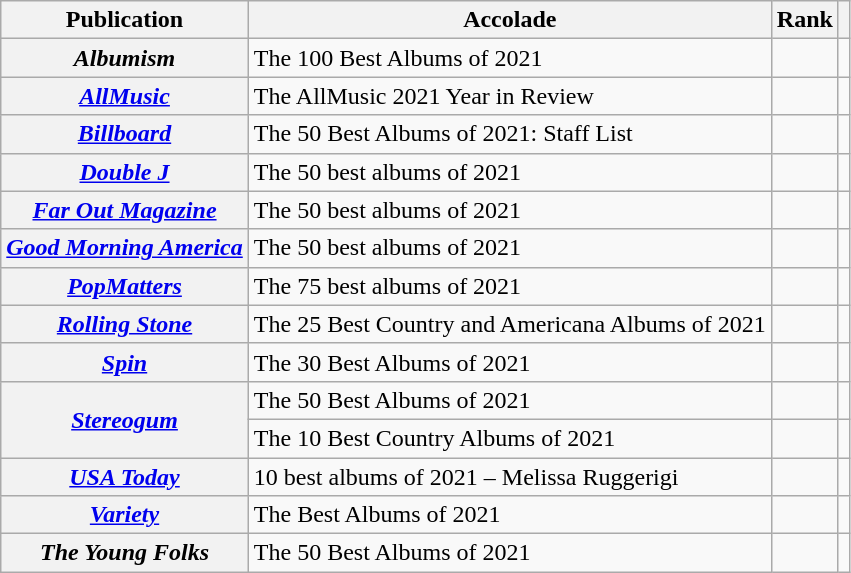<table class="wikitable sortable plainrowheaders">
<tr>
<th scope="col">Publication</th>
<th scope="col">Accolade</th>
<th scope="col">Rank</th>
<th scope="col" class="unsortable"></th>
</tr>
<tr>
<th scope="row"><em>Albumism</em></th>
<td>The 100 Best Albums of 2021</td>
<td></td>
<td></td>
</tr>
<tr>
<th scope="row"><em><a href='#'>AllMusic</a></em></th>
<td>The AllMusic 2021 Year in Review</td>
<td></td>
<td></td>
</tr>
<tr>
<th scope="row"><em><a href='#'>Billboard</a></em></th>
<td>The 50 Best Albums of 2021: Staff List</td>
<td></td>
<td></td>
</tr>
<tr>
<th scope="row"><em><a href='#'>Double J</a></em></th>
<td>The 50 best albums of 2021</td>
<td></td>
<td></td>
</tr>
<tr>
<th scope="row"><em><a href='#'>Far Out Magazine</a></em></th>
<td>The 50 best albums of 2021</td>
<td></td>
<td></td>
</tr>
<tr>
<th scope="row"><em><a href='#'>Good Morning America</a></em></th>
<td>The 50 best albums of 2021</td>
<td></td>
<td></td>
</tr>
<tr>
<th scope="row"><em><a href='#'>PopMatters</a></em></th>
<td>The 75 best albums of 2021</td>
<td></td>
<td></td>
</tr>
<tr>
<th scope="row"><em><a href='#'>Rolling Stone</a></em></th>
<td>The 25 Best Country and Americana Albums of 2021</td>
<td></td>
<td></td>
</tr>
<tr>
<th scope="row"><em><a href='#'>Spin</a></em></th>
<td>The 30 Best Albums of 2021</td>
<td></td>
<td></td>
</tr>
<tr>
<th scope="row" rowspan="2"><em><a href='#'>Stereogum</a></em></th>
<td>The 50 Best Albums of 2021</td>
<td></td>
<td></td>
</tr>
<tr>
<td>The 10 Best Country Albums of 2021</td>
<td></td>
<td></td>
</tr>
<tr>
<th scope="row"><em><a href='#'>USA Today</a></em></th>
<td>10 best albums of 2021 – Melissa Ruggerigi</td>
<td></td>
<td></td>
</tr>
<tr>
<th scope="row"><em><a href='#'>Variety</a></em></th>
<td>The Best Albums of 2021</td>
<td></td>
<td></td>
</tr>
<tr>
<th scope="row"><em>The Young Folks</em></th>
<td>The 50 Best Albums of 2021</td>
<td></td>
<td></td>
</tr>
</table>
